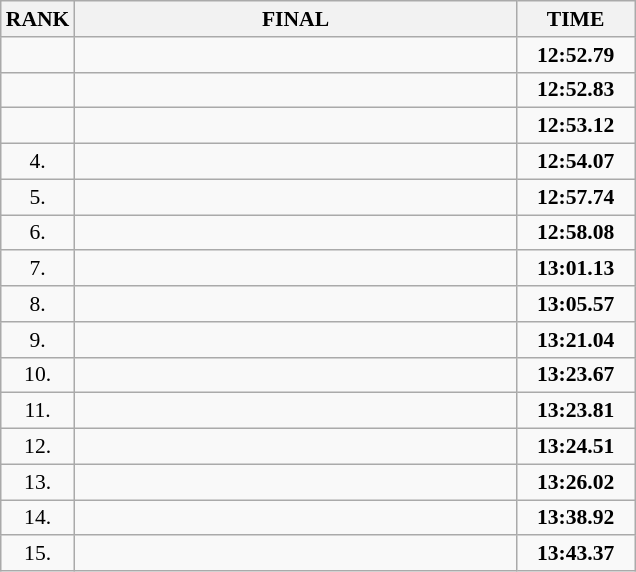<table class="wikitable" style="border-collapse: collapse; font-size: 90%;">
<tr>
<th>RANK</th>
<th style="width: 20em">FINAL</th>
<th style="width: 5em">TIME</th>
</tr>
<tr>
<td align="center"></td>
<td></td>
<td align="center"><strong>12:52.79</strong></td>
</tr>
<tr>
<td align="center"></td>
<td></td>
<td align="center"><strong>12:52.83</strong></td>
</tr>
<tr>
<td align="center"></td>
<td></td>
<td align="center"><strong>12:53.12</strong></td>
</tr>
<tr>
<td align="center">4.</td>
<td></td>
<td align="center"><strong>12:54.07</strong></td>
</tr>
<tr>
<td align="center">5.</td>
<td></td>
<td align="center"><strong>12:57.74</strong></td>
</tr>
<tr>
<td align="center">6.</td>
<td></td>
<td align="center"><strong>12:58.08</strong></td>
</tr>
<tr>
<td align="center">7.</td>
<td></td>
<td align="center"><strong>13:01.13</strong></td>
</tr>
<tr>
<td align="center">8.</td>
<td></td>
<td align="center"><strong>13:05.57</strong></td>
</tr>
<tr>
<td align="center">9.</td>
<td></td>
<td align="center"><strong>13:21.04</strong></td>
</tr>
<tr>
<td align="center">10.</td>
<td></td>
<td align="center"><strong>13:23.67</strong></td>
</tr>
<tr>
<td align="center">11.</td>
<td></td>
<td align="center"><strong>13:23.81</strong></td>
</tr>
<tr>
<td align="center">12.</td>
<td></td>
<td align="center"><strong>13:24.51</strong></td>
</tr>
<tr>
<td align="center">13.</td>
<td></td>
<td align="center"><strong>13:26.02</strong></td>
</tr>
<tr>
<td align="center">14.</td>
<td></td>
<td align="center"><strong>13:38.92</strong></td>
</tr>
<tr>
<td align="center">15.</td>
<td></td>
<td align="center"><strong>13:43.37</strong></td>
</tr>
</table>
